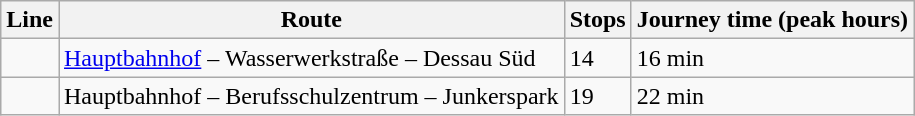<table class="wikitable">
<tr>
<th>Line</th>
<th>Route</th>
<th>Stops</th>
<th>Journey time (peak hours)</th>
</tr>
<tr>
<td align="center"></td>
<td><a href='#'>Hauptbahnhof</a> – Wasserwerkstraße – Dessau Süd</td>
<td>14</td>
<td>16 min</td>
</tr>
<tr>
<td align="center"></td>
<td>Hauptbahnhof – Berufsschulzentrum – Junkerspark</td>
<td>19</td>
<td>22 min</td>
</tr>
</table>
